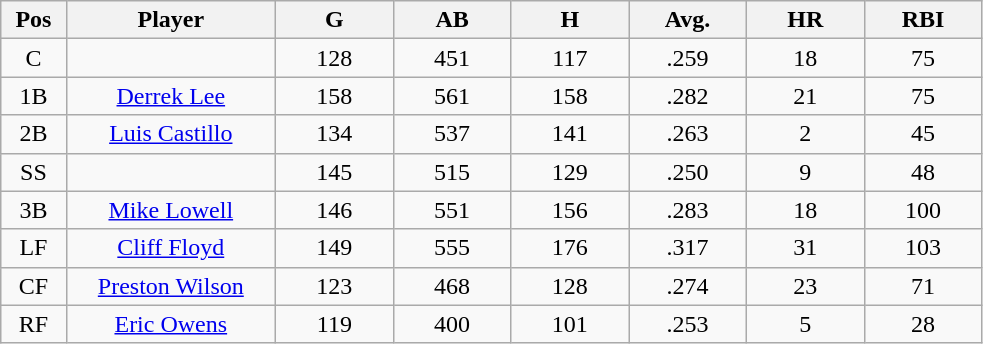<table class="wikitable sortable">
<tr>
<th bgcolor="#DDDDFF" width="5%">Pos</th>
<th bgcolor="#DDDDFF" width="16%">Player</th>
<th bgcolor="#DDDDFF" width="9%">G</th>
<th bgcolor="#DDDDFF" width="9%">AB</th>
<th bgcolor="#DDDDFF" width="9%">H</th>
<th bgcolor="#DDDDFF" width="9%">Avg.</th>
<th bgcolor="#DDDDFF" width="9%">HR</th>
<th bgcolor="#DDDDFF" width="9%">RBI</th>
</tr>
<tr align="center">
<td>C</td>
<td></td>
<td>128</td>
<td>451</td>
<td>117</td>
<td>.259</td>
<td>18</td>
<td>75</td>
</tr>
<tr align="center">
<td>1B</td>
<td><a href='#'>Derrek Lee</a></td>
<td>158</td>
<td>561</td>
<td>158</td>
<td>.282</td>
<td>21</td>
<td>75</td>
</tr>
<tr align=center>
<td>2B</td>
<td><a href='#'>Luis Castillo</a></td>
<td>134</td>
<td>537</td>
<td>141</td>
<td>.263</td>
<td>2</td>
<td>45</td>
</tr>
<tr align=center>
<td>SS</td>
<td></td>
<td>145</td>
<td>515</td>
<td>129</td>
<td>.250</td>
<td>9</td>
<td>48</td>
</tr>
<tr align="center">
<td>3B</td>
<td><a href='#'>Mike Lowell</a></td>
<td>146</td>
<td>551</td>
<td>156</td>
<td>.283</td>
<td>18</td>
<td>100</td>
</tr>
<tr align=center>
<td>LF</td>
<td><a href='#'>Cliff Floyd</a></td>
<td>149</td>
<td>555</td>
<td>176</td>
<td>.317</td>
<td>31</td>
<td>103</td>
</tr>
<tr align=center>
<td>CF</td>
<td><a href='#'>Preston Wilson</a></td>
<td>123</td>
<td>468</td>
<td>128</td>
<td>.274</td>
<td>23</td>
<td>71</td>
</tr>
<tr align=center>
<td>RF</td>
<td><a href='#'>Eric Owens</a></td>
<td>119</td>
<td>400</td>
<td>101</td>
<td>.253</td>
<td>5</td>
<td>28</td>
</tr>
</table>
